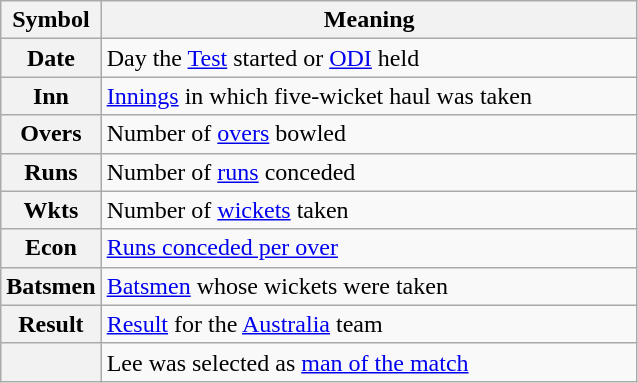<table class="wikitable plainrowheaders" border="1">
<tr>
<th scope="col" style="width:50px">Symbol</th>
<th scope="col" style="width:350px">Meaning</th>
</tr>
<tr>
<th scope="row">Date</th>
<td>Day the <a href='#'>Test</a> started or <a href='#'>ODI</a> held</td>
</tr>
<tr>
<th scope="row">Inn</th>
<td><a href='#'>Innings</a> in which five-wicket haul was taken</td>
</tr>
<tr>
<th scope="row">Overs</th>
<td>Number of <a href='#'>overs</a> bowled</td>
</tr>
<tr>
<th scope="row">Runs</th>
<td>Number of <a href='#'>runs</a> conceded</td>
</tr>
<tr>
<th scope="row">Wkts</th>
<td>Number of <a href='#'>wickets</a> taken</td>
</tr>
<tr>
<th scope="row">Econ</th>
<td><a href='#'>Runs conceded per over</a></td>
</tr>
<tr>
<th scope="row">Batsmen</th>
<td><a href='#'>Batsmen</a> whose wickets were taken</td>
</tr>
<tr>
<th scope="row">Result</th>
<td><a href='#'>Result</a> for the <a href='#'>Australia</a> team</td>
</tr>
<tr>
<th scope="row"></th>
<td>Lee was selected as <a href='#'>man of the match</a></td>
</tr>
</table>
